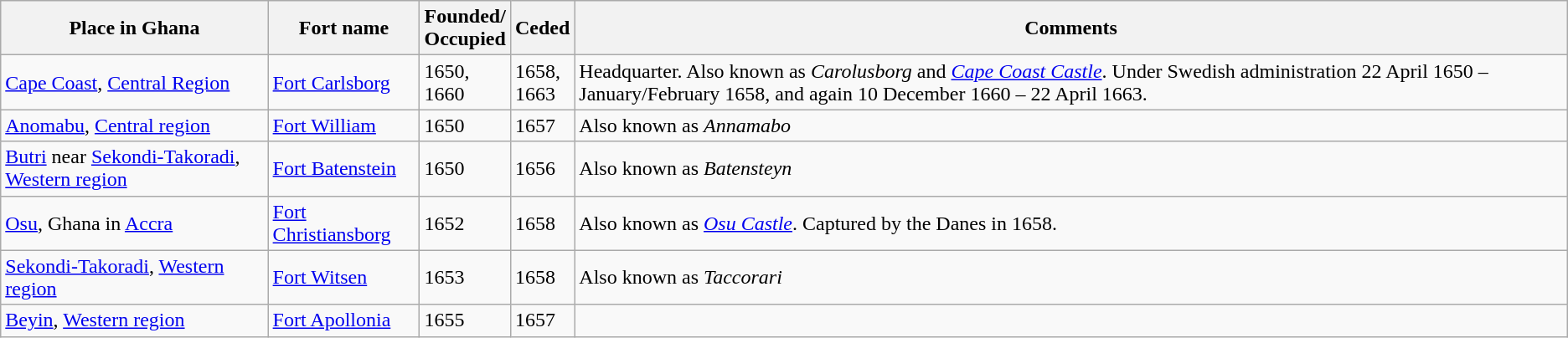<table class="wikitable sortable">
<tr>
<th>Place in Ghana</th>
<th>Fort name</th>
<th>Founded/<br>Occupied</th>
<th>Ceded</th>
<th>Comments</th>
</tr>
<tr>
<td><a href='#'>Cape Coast</a>, <a href='#'>Central Region</a></td>
<td><a href='#'>Fort Carlsborg</a></td>
<td>1650, <br> 1660</td>
<td>1658, <br> 1663</td>
<td>Headquarter. Also known as <em>Carolusborg</em> and <em><a href='#'>Cape Coast Castle</a></em>. Under Swedish administration 22 April 1650 – January/February 1658, and again 10 December 1660 – 22 April 1663.</td>
</tr>
<tr>
<td><a href='#'>Anomabu</a>, <a href='#'>Central region</a></td>
<td><a href='#'>Fort William</a></td>
<td>1650</td>
<td>1657</td>
<td>Also known as <em>Annamabo</em></td>
</tr>
<tr>
<td><a href='#'>Butri</a> near <a href='#'>Sekondi-Takoradi</a>, <a href='#'>Western region</a></td>
<td><a href='#'>Fort Batenstein</a></td>
<td>1650</td>
<td>1656</td>
<td>Also known as <em>Batensteyn</em></td>
</tr>
<tr>
<td><a href='#'>Osu</a>, Ghana in <a href='#'>Accra</a></td>
<td><a href='#'>Fort Christiansborg</a></td>
<td>1652</td>
<td>1658</td>
<td>Also known as <em><a href='#'>Osu Castle</a></em>. Captured by the Danes in 1658.</td>
</tr>
<tr>
<td><a href='#'>Sekondi-Takoradi</a>, <a href='#'>Western region</a></td>
<td><a href='#'>Fort Witsen</a></td>
<td>1653</td>
<td>1658</td>
<td>Also known as <em>Taccorari</em></td>
</tr>
<tr>
<td><a href='#'>Beyin</a>, <a href='#'>Western region</a></td>
<td><a href='#'>Fort Apollonia</a></td>
<td>1655</td>
<td>1657</td>
<td></td>
</tr>
</table>
